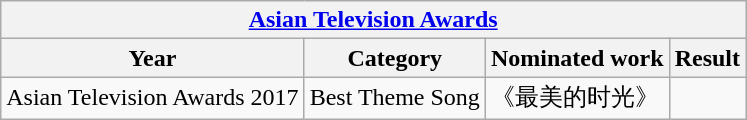<table class="wikitable sortable">
<tr>
<th colspan="4";" align="center"><a href='#'>Asian Television Awards</a></th>
</tr>
<tr>
<th>Year</th>
<th>Category</th>
<th>Nominated work</th>
<th>Result</th>
</tr>
<tr>
<td>Asian Television Awards 2017</td>
<td>Best Theme Song</td>
<td>《最美的时光》</td>
<td></td>
</tr>
</table>
